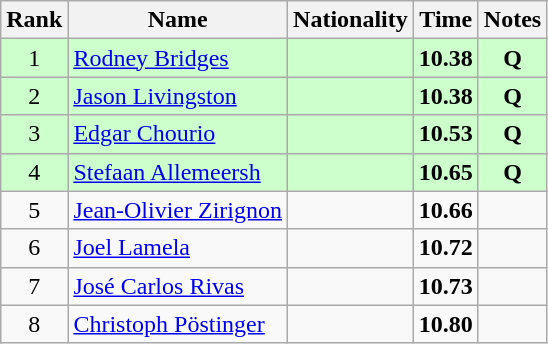<table class="wikitable sortable" style="text-align:center">
<tr>
<th>Rank</th>
<th>Name</th>
<th>Nationality</th>
<th>Time</th>
<th>Notes</th>
</tr>
<tr bgcolor=ccffcc>
<td>1</td>
<td align=left><a href='#'>Rodney Bridges</a></td>
<td align=left></td>
<td><strong>10.38</strong></td>
<td><strong>Q</strong></td>
</tr>
<tr bgcolor=ccffcc>
<td>2</td>
<td align=left><a href='#'>Jason Livingston</a></td>
<td align=left></td>
<td><strong>10.38</strong></td>
<td><strong>Q</strong></td>
</tr>
<tr bgcolor=ccffcc>
<td>3</td>
<td align=left><a href='#'>Edgar Chourio</a></td>
<td align=left></td>
<td><strong>10.53</strong></td>
<td><strong>Q</strong></td>
</tr>
<tr bgcolor=ccffcc>
<td>4</td>
<td align=left><a href='#'>Stefaan Allemeersh</a></td>
<td align=left></td>
<td><strong>10.65</strong></td>
<td><strong>Q</strong></td>
</tr>
<tr>
<td>5</td>
<td align=left><a href='#'>Jean-Olivier Zirignon</a></td>
<td align=left></td>
<td><strong>10.66</strong></td>
<td></td>
</tr>
<tr>
<td>6</td>
<td align=left><a href='#'>Joel Lamela</a></td>
<td align=left></td>
<td><strong>10.72</strong></td>
<td></td>
</tr>
<tr>
<td>7</td>
<td align=left><a href='#'>José Carlos Rivas</a></td>
<td align=left></td>
<td><strong>10.73</strong></td>
<td></td>
</tr>
<tr>
<td>8</td>
<td align=left><a href='#'>Christoph Pöstinger</a></td>
<td align=left></td>
<td><strong>10.80</strong></td>
<td></td>
</tr>
</table>
